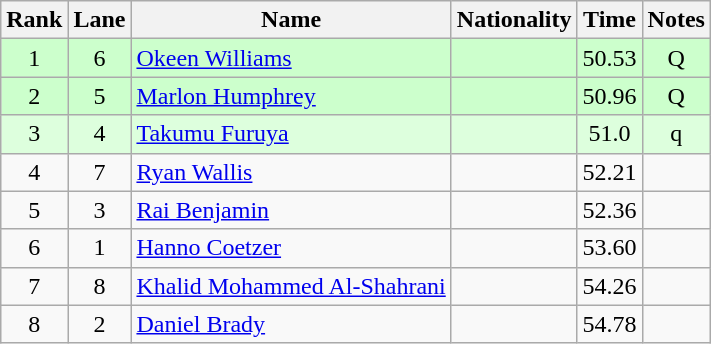<table class="wikitable sortable" style="text-align:center">
<tr>
<th>Rank</th>
<th>Lane</th>
<th>Name</th>
<th>Nationality</th>
<th>Time</th>
<th>Notes</th>
</tr>
<tr bgcolor=ccffcc>
<td>1</td>
<td>6</td>
<td align=left><a href='#'>Okeen Williams</a></td>
<td align=left></td>
<td>50.53</td>
<td>Q </td>
</tr>
<tr bgcolor=ccffcc>
<td>2</td>
<td>5</td>
<td align=left><a href='#'>Marlon Humphrey</a></td>
<td align=left></td>
<td>50.96</td>
<td>Q</td>
</tr>
<tr bgcolor=ddffdd>
<td>3</td>
<td>4</td>
<td align=left><a href='#'>Takumu Furuya</a></td>
<td align=left></td>
<td>51.0</td>
<td>q </td>
</tr>
<tr>
<td>4</td>
<td>7</td>
<td align=left><a href='#'>Ryan Wallis</a></td>
<td align=left></td>
<td>52.21</td>
<td></td>
</tr>
<tr>
<td>5</td>
<td>3</td>
<td align=left><a href='#'>Rai Benjamin</a></td>
<td align=left></td>
<td>52.36</td>
<td></td>
</tr>
<tr>
<td>6</td>
<td>1</td>
<td align=left><a href='#'>Hanno Coetzer</a></td>
<td align=left></td>
<td>53.60</td>
<td></td>
</tr>
<tr>
<td>7</td>
<td>8</td>
<td align=left><a href='#'>Khalid Mohammed Al-Shahrani</a></td>
<td align=left></td>
<td>54.26</td>
<td></td>
</tr>
<tr>
<td>8</td>
<td>2</td>
<td align=left><a href='#'>Daniel Brady</a></td>
<td align=left></td>
<td>54.78</td>
<td></td>
</tr>
</table>
